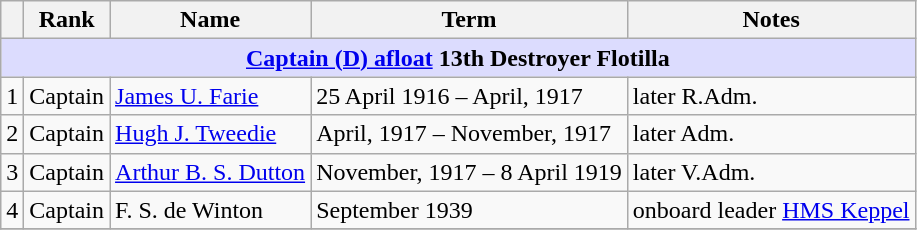<table class="wikitable">
<tr>
<th></th>
<th>Rank</th>
<th>Name</th>
<th>Term</th>
<th>Notes</th>
</tr>
<tr>
<td colspan="6" align="center" style="background:#dcdcfe;"><strong><a href='#'>Captain (D) afloat</a> 13th Destroyer Flotilla</strong></td>
</tr>
<tr>
<td>1</td>
<td>Captain</td>
<td><a href='#'>James U. Farie</a></td>
<td>25 April 1916  – April, 1917</td>
<td>later R.Adm.</td>
</tr>
<tr>
<td>2</td>
<td>Captain</td>
<td><a href='#'>Hugh J. Tweedie</a></td>
<td>April, 1917  – November, 1917</td>
<td>later Adm.</td>
</tr>
<tr>
<td>3</td>
<td>Captain</td>
<td><a href='#'>Arthur B. S. Dutton</a></td>
<td>November, 1917 – 8 April 1919</td>
<td>later V.Adm.</td>
</tr>
<tr>
<td>4</td>
<td>Captain</td>
<td>F. S. de Winton</td>
<td>September 1939</td>
<td>onboard leader <a href='#'>HMS Keppel</a></td>
</tr>
<tr>
</tr>
</table>
